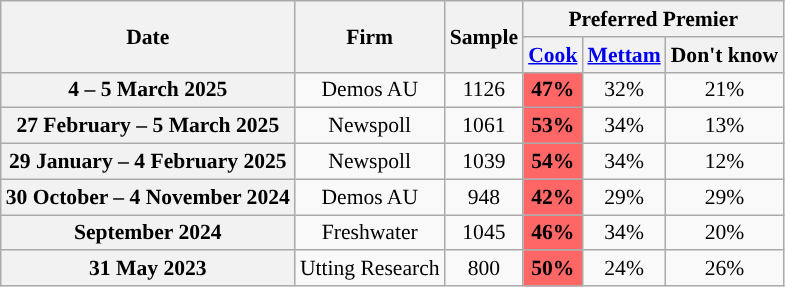<table class="nowrap wikitable tpl-blanktable" style=text-align:center;font-size:90%>
<tr>
<th rowspan=2>Date</th>
<th rowspan=2>Firm</th>
<th rowspan=2>Sample</th>
<th colspan=3>Preferred Premier</th>
</tr>
<tr>
<th><a href='#'>Cook</a></th>
<th><a href='#'>Mettam</a></th>
<th>Don't know</th>
</tr>
<tr>
<th>4 – 5 March 2025</th>
<td>Demos AU</td>
<td>1126</td>
<td style="background:#f66"><strong>47%</strong></td>
<td>32%</td>
<td>21%</td>
</tr>
<tr>
<th>27 February – 5 March 2025</th>
<td>Newspoll</td>
<td>1061</td>
<td style="background:#f66"><strong>53%</strong></td>
<td>34%</td>
<td>13%</td>
</tr>
<tr>
<th>29 January – 4 February 2025</th>
<td>Newspoll</td>
<td>1039</td>
<td style="background:#f66"><strong>54%</strong></td>
<td>34%</td>
<td>12%</td>
</tr>
<tr>
<th>30 October – 4 November 2024</th>
<td>Demos AU</td>
<td>948</td>
<td style="background:#f66"><strong>42%</strong></td>
<td>29%</td>
<td>29%</td>
</tr>
<tr>
<th>September 2024</th>
<td>Freshwater</td>
<td>1045</td>
<td style="background:#f66"><strong>46%</strong></td>
<td>34%</td>
<td>20%</td>
</tr>
<tr>
<th>31 May 2023</th>
<td>Utting Research</td>
<td>800</td>
<td style="background:#f66"><strong>50%</strong></td>
<td>24%</td>
<td>26%</td>
</tr>
</table>
